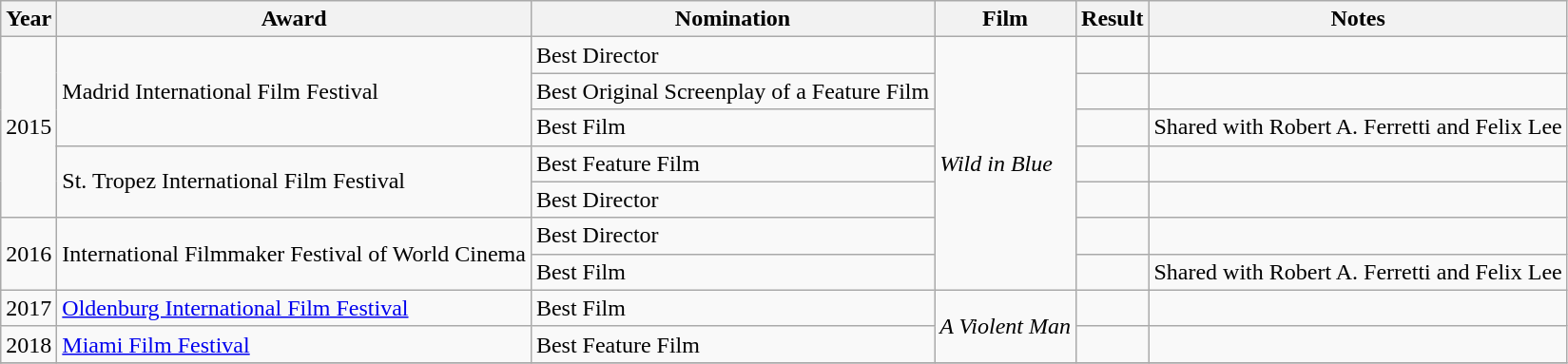<table class="wikitable">
<tr>
<th>Year</th>
<th>Award</th>
<th>Nomination</th>
<th>Film</th>
<th>Result</th>
<th>Notes</th>
</tr>
<tr>
<td rowspan=5>2015</td>
<td rowspan=3>Madrid International Film Festival</td>
<td>Best Director</td>
<td rowspan=7><em>Wild in Blue</em></td>
<td></td>
<td></td>
</tr>
<tr>
<td>Best Original Screenplay of a Feature Film</td>
<td></td>
<td></td>
</tr>
<tr>
<td>Best Film</td>
<td></td>
<td>Shared with Robert A. Ferretti and Felix Lee</td>
</tr>
<tr>
<td rowspan=2>St. Tropez International Film Festival</td>
<td>Best Feature Film</td>
<td></td>
<td></td>
</tr>
<tr>
<td>Best Director</td>
<td></td>
<td></td>
</tr>
<tr>
<td rowspan=2>2016</td>
<td rowspan=2>International Filmmaker Festival of World Cinema</td>
<td>Best Director</td>
<td></td>
<td></td>
</tr>
<tr>
<td>Best Film</td>
<td></td>
<td>Shared with Robert A. Ferretti and Felix Lee</td>
</tr>
<tr>
<td>2017</td>
<td><a href='#'>Oldenburg International Film Festival</a></td>
<td>Best Film</td>
<td rowspan=2><em>A Violent Man</em></td>
<td></td>
<td></td>
</tr>
<tr>
<td>2018</td>
<td><a href='#'>Miami Film Festival</a></td>
<td>Best Feature Film</td>
<td></td>
<td></td>
</tr>
<tr>
</tr>
</table>
